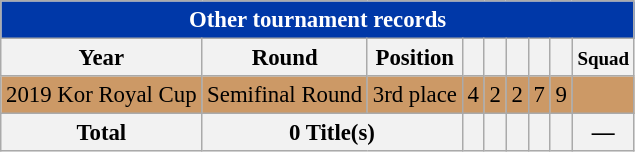<table class="wikitable collapsible autocollapse" style="text-align: center; font-size:95%;">
<tr>
<th colspan=9 style="background:#0038A8; color:#FFFFFF;">Other tournament records</th>
</tr>
<tr>
<th>Year</th>
<th>Round</th>
<th>Position</th>
<th></th>
<th></th>
<th></th>
<th></th>
<th></th>
<th><small>Squad</small></th>
</tr>
<tr bgcolor=#cc9966>
<td> 2019 Kor Royal Cup</td>
<td>Semifinal Round</td>
<td>3rd place</td>
<td>4</td>
<td>2</td>
<td>2</td>
<td>7</td>
<td>9</td>
<td></td>
</tr>
<tr>
<th>Total</th>
<th colspan="2">0 Title(s)</th>
<th></th>
<th></th>
<th></th>
<th></th>
<th></th>
<th>—</th>
</tr>
</table>
